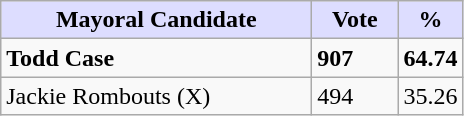<table class="wikitable">
<tr>
<th style="background:#ddf; width:200px;">Mayoral Candidate</th>
<th style="background:#ddf; width:50px;">Vote</th>
<th style="background:#ddf; width:30px;">%</th>
</tr>
<tr>
<td><strong>Todd Case</strong></td>
<td><strong>907</strong></td>
<td><strong>64.74</strong></td>
</tr>
<tr>
<td>Jackie Rombouts (X)</td>
<td>494</td>
<td>35.26</td>
</tr>
</table>
